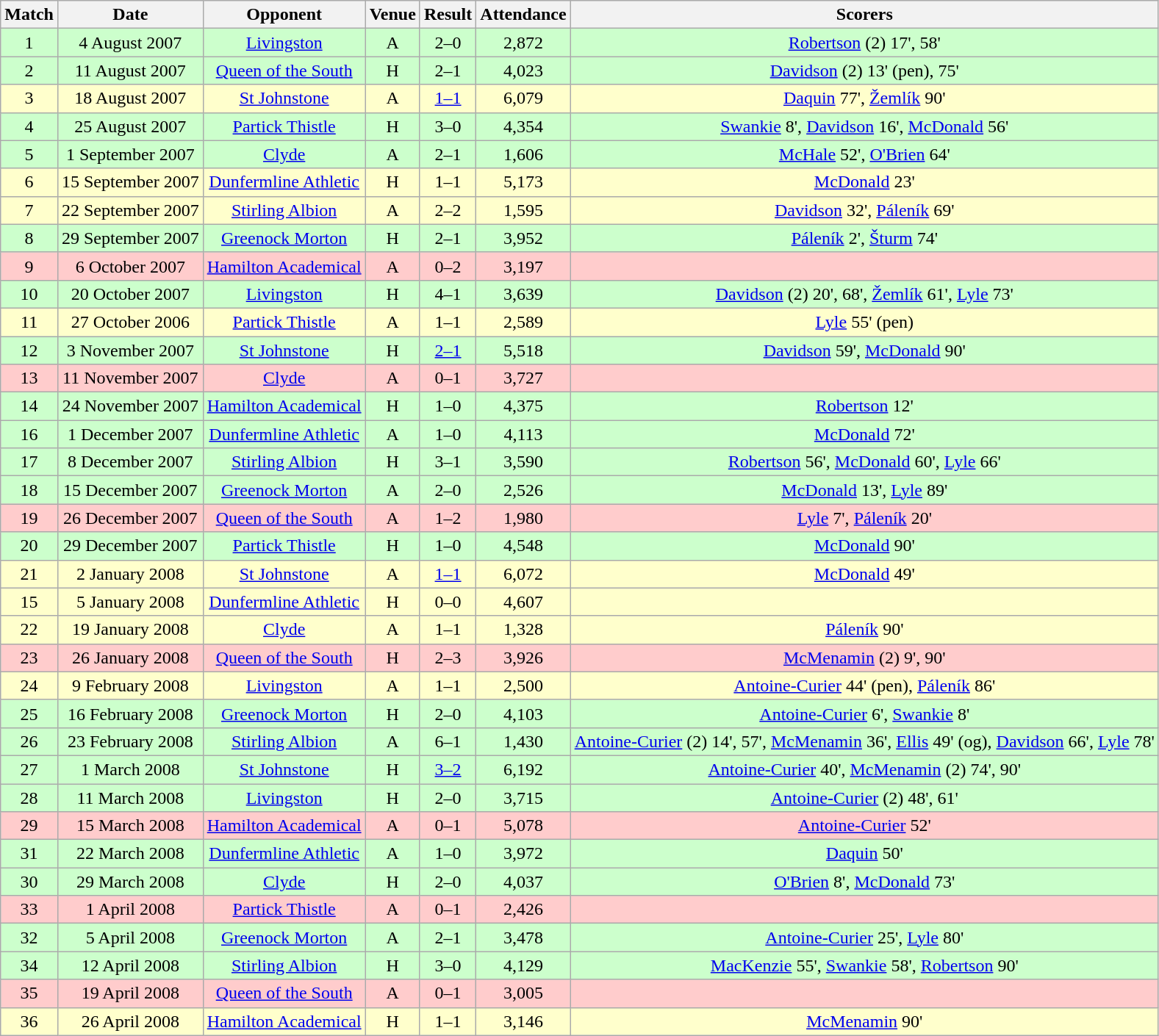<table class="wikitable" style="font-size:100%; text-align:center">
<tr>
<th>Match</th>
<th>Date</th>
<th>Opponent</th>
<th>Venue</th>
<th>Result</th>
<th>Attendance</th>
<th>Scorers</th>
</tr>
<tr style="background: #CCFFCC;">
<td>1</td>
<td>4 August 2007</td>
<td><a href='#'>Livingston</a></td>
<td>A</td>
<td>2–0</td>
<td>2,872</td>
<td><a href='#'>Robertson</a> (2) 17', 58'</td>
</tr>
<tr style="background: #CCFFCC;">
<td>2</td>
<td>11 August 2007</td>
<td><a href='#'>Queen of the South</a></td>
<td>H</td>
<td>2–1</td>
<td>4,023</td>
<td><a href='#'>Davidson</a> (2) 13' (pen), 75'</td>
</tr>
<tr style="background: #FFFFCC;">
<td>3</td>
<td>18 August 2007</td>
<td><a href='#'>St Johnstone</a></td>
<td>A</td>
<td><a href='#'>1–1</a></td>
<td>6,079</td>
<td><a href='#'>Daquin</a> 77', <a href='#'>Žemlík</a>  90'</td>
</tr>
<tr style="background: #CCFFCC;">
<td>4</td>
<td>25 August 2007</td>
<td><a href='#'>Partick Thistle</a></td>
<td>H</td>
<td>3–0</td>
<td>4,354</td>
<td><a href='#'>Swankie</a> 8', <a href='#'>Davidson</a> 16', <a href='#'>McDonald</a> 56'</td>
</tr>
<tr style="background: #CCFFCC;">
<td>5</td>
<td>1 September 2007</td>
<td><a href='#'>Clyde</a></td>
<td>A</td>
<td>2–1</td>
<td>1,606</td>
<td><a href='#'>McHale</a> 52', <a href='#'>O'Brien</a> 64'</td>
</tr>
<tr style="background: #FFFFCC;">
<td>6</td>
<td>15 September 2007</td>
<td><a href='#'>Dunfermline Athletic</a></td>
<td>H</td>
<td>1–1</td>
<td>5,173</td>
<td><a href='#'>McDonald</a> 23'</td>
</tr>
<tr style="background: #FFFFCC;">
<td>7</td>
<td>22 September 2007</td>
<td><a href='#'>Stirling Albion</a></td>
<td>A</td>
<td>2–2</td>
<td>1,595</td>
<td><a href='#'>Davidson</a> 32', <a href='#'>Páleník</a> 69'</td>
</tr>
<tr style="background: #CCFFCC;">
<td>8</td>
<td>29 September 2007</td>
<td><a href='#'>Greenock Morton</a></td>
<td>H</td>
<td>2–1</td>
<td>3,952</td>
<td><a href='#'>Páleník</a> 2', <a href='#'>Šturm</a> 74'</td>
</tr>
<tr style="background: #FFCCCC;">
<td>9</td>
<td>6 October 2007</td>
<td><a href='#'>Hamilton Academical</a></td>
<td>A</td>
<td>0–2</td>
<td>3,197</td>
<td></td>
</tr>
<tr style="background: #CCFFCC;">
<td>10</td>
<td>20 October 2007</td>
<td><a href='#'>Livingston</a></td>
<td>H</td>
<td>4–1</td>
<td>3,639</td>
<td><a href='#'>Davidson</a> (2) 20', 68', <a href='#'>Žemlík</a> 61', <a href='#'>Lyle</a> 73'</td>
</tr>
<tr style="background: #FFFFCC;">
<td>11</td>
<td>27 October 2006</td>
<td><a href='#'>Partick Thistle</a></td>
<td>A</td>
<td>1–1</td>
<td>2,589</td>
<td><a href='#'>Lyle</a> 55' (pen)</td>
</tr>
<tr style="background: #CCFFCC;">
<td>12</td>
<td>3 November 2007</td>
<td><a href='#'>St Johnstone</a></td>
<td>H</td>
<td><a href='#'>2–1</a></td>
<td>5,518</td>
<td><a href='#'>Davidson</a> 59', <a href='#'>McDonald</a> 90'</td>
</tr>
<tr style="background: #FFCCCC;">
<td>13</td>
<td>11 November 2007</td>
<td><a href='#'>Clyde</a></td>
<td>A</td>
<td>0–1</td>
<td>3,727</td>
<td></td>
</tr>
<tr style="background: #CCFFCC;">
<td>14</td>
<td>24 November 2007</td>
<td><a href='#'>Hamilton Academical</a></td>
<td>H</td>
<td>1–0</td>
<td>4,375</td>
<td><a href='#'>Robertson</a> 12'</td>
</tr>
<tr style="background: #CCFFCC;">
<td>16</td>
<td>1 December 2007</td>
<td><a href='#'>Dunfermline Athletic</a></td>
<td>A</td>
<td>1–0</td>
<td>4,113</td>
<td><a href='#'>McDonald</a> 72'</td>
</tr>
<tr style="background: #CCFFCC;">
<td>17</td>
<td>8 December 2007</td>
<td><a href='#'>Stirling Albion</a></td>
<td>H</td>
<td>3–1</td>
<td>3,590</td>
<td><a href='#'>Robertson</a> 56', <a href='#'>McDonald</a> 60', <a href='#'>Lyle</a> 66'</td>
</tr>
<tr style="background: #CCFFCC;">
<td>18</td>
<td>15 December 2007</td>
<td><a href='#'>Greenock Morton</a></td>
<td>A</td>
<td>2–0</td>
<td>2,526</td>
<td><a href='#'>McDonald</a> 13', <a href='#'>Lyle</a> 89'</td>
</tr>
<tr style="background: #FFCCCC;">
<td>19</td>
<td>26 December 2007</td>
<td><a href='#'>Queen of the South</a></td>
<td>A</td>
<td>1–2</td>
<td>1,980</td>
<td><a href='#'>Lyle</a>  7', <a href='#'>Páleník</a> 20'</td>
</tr>
<tr style="background: #CCFFCC;">
<td>20</td>
<td>29 December 2007</td>
<td><a href='#'>Partick Thistle</a></td>
<td>H</td>
<td>1–0</td>
<td>4,548</td>
<td><a href='#'>McDonald</a> 90'</td>
</tr>
<tr style="background: #FFFFCC;">
<td>21</td>
<td>2 January 2008</td>
<td><a href='#'>St Johnstone</a></td>
<td>A</td>
<td><a href='#'>1–1</a></td>
<td>6,072</td>
<td><a href='#'>McDonald</a> 49'</td>
</tr>
<tr style="background: #FFFFCC;">
<td>15</td>
<td>5 January 2008</td>
<td><a href='#'>Dunfermline Athletic</a></td>
<td>H</td>
<td>0–0</td>
<td>4,607</td>
<td></td>
</tr>
<tr style="background: #FFFFCC;">
<td>22</td>
<td>19 January 2008</td>
<td><a href='#'>Clyde</a></td>
<td>A</td>
<td>1–1</td>
<td>1,328</td>
<td><a href='#'>Páleník</a> 90'</td>
</tr>
<tr style="background: #FFCCCC;">
<td>23</td>
<td>26 January 2008</td>
<td><a href='#'>Queen of the South</a></td>
<td>H</td>
<td>2–3</td>
<td>3,926</td>
<td><a href='#'>McMenamin</a> (2) 9', 90'</td>
</tr>
<tr style="background: #FFFFCC;">
<td>24</td>
<td>9 February 2008</td>
<td><a href='#'>Livingston</a></td>
<td>A</td>
<td>1–1</td>
<td>2,500</td>
<td><a href='#'>Antoine-Curier</a> 44' (pen), <a href='#'>Páleník</a>  86'</td>
</tr>
<tr style="background: #CCFFCC;">
<td>25</td>
<td>16 February 2008</td>
<td><a href='#'>Greenock Morton</a></td>
<td>H</td>
<td>2–0</td>
<td>4,103</td>
<td><a href='#'>Antoine-Curier</a> 6', <a href='#'>Swankie</a> 8'</td>
</tr>
<tr style="background: #CCFFCC;">
<td>26</td>
<td>23 February 2008</td>
<td><a href='#'>Stirling Albion</a></td>
<td>A</td>
<td>6–1</td>
<td>1,430</td>
<td><a href='#'>Antoine-Curier</a> (2) 14', 57', <a href='#'>McMenamin</a> 36', <a href='#'>Ellis</a> 49' (og), <a href='#'>Davidson</a> 66', <a href='#'>Lyle</a> 78'</td>
</tr>
<tr style="background: #CCFFCC;">
<td>27</td>
<td>1 March 2008</td>
<td><a href='#'>St Johnstone</a></td>
<td>H</td>
<td><a href='#'>3–2</a></td>
<td>6,192</td>
<td><a href='#'>Antoine-Curier</a> 40', <a href='#'>McMenamin</a> (2) 74', 90'</td>
</tr>
<tr style="background: #CCFFCC;">
<td>28</td>
<td>11 March 2008</td>
<td><a href='#'>Livingston</a></td>
<td>H</td>
<td>2–0</td>
<td>3,715</td>
<td><a href='#'>Antoine-Curier</a> (2) 48', 61'</td>
</tr>
<tr style="background: #FFCCCC;">
<td>29</td>
<td>15 March 2008</td>
<td><a href='#'>Hamilton Academical</a></td>
<td>A</td>
<td>0–1</td>
<td>5,078</td>
<td><a href='#'>Antoine-Curier</a>  52'</td>
</tr>
<tr style="background: #CCFFCC;">
<td>31</td>
<td>22 March 2008</td>
<td><a href='#'>Dunfermline Athletic</a></td>
<td>A</td>
<td>1–0</td>
<td>3,972</td>
<td><a href='#'>Daquin</a> 50'</td>
</tr>
<tr style="background: #CCFFCC;">
<td>30</td>
<td>29 March 2008</td>
<td><a href='#'>Clyde</a></td>
<td>H</td>
<td>2–0</td>
<td>4,037</td>
<td><a href='#'>O'Brien</a> 8', <a href='#'>McDonald</a> 73'</td>
</tr>
<tr style="background: #FFCCCC;">
<td>33</td>
<td>1 April 2008</td>
<td><a href='#'>Partick Thistle</a></td>
<td>A</td>
<td>0–1</td>
<td>2,426</td>
<td></td>
</tr>
<tr style="background: #CCFFCC;">
<td>32</td>
<td>5 April 2008</td>
<td><a href='#'>Greenock Morton</a></td>
<td>A</td>
<td>2–1</td>
<td>3,478</td>
<td><a href='#'>Antoine-Curier</a> 25', <a href='#'>Lyle</a> 80'</td>
</tr>
<tr style="background: #CCFFCC;">
<td>34</td>
<td>12 April 2008</td>
<td><a href='#'>Stirling Albion</a></td>
<td>H</td>
<td>3–0</td>
<td>4,129</td>
<td><a href='#'>MacKenzie</a> 55', <a href='#'>Swankie</a> 58', <a href='#'>Robertson</a> 90'</td>
</tr>
<tr style="background: #FFCCCC;">
<td>35</td>
<td>19 April 2008</td>
<td><a href='#'>Queen of the South</a></td>
<td>A</td>
<td>0–1</td>
<td>3,005</td>
<td></td>
</tr>
<tr style="background: #FFFFCC;">
<td>36</td>
<td>26 April 2008</td>
<td><a href='#'>Hamilton Academical</a></td>
<td>H</td>
<td>1–1</td>
<td>3,146</td>
<td><a href='#'>McMenamin</a> 90'</td>
</tr>
</table>
